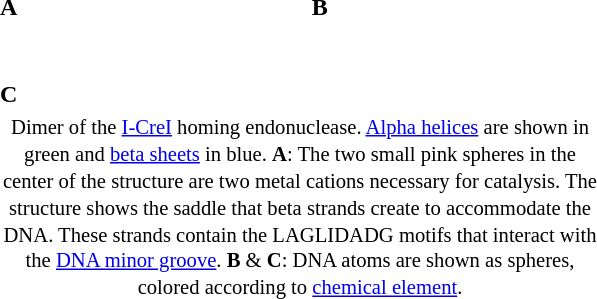<table cellpadding="0" cellspacing="25" align="right" style="border:0px solid lightgrey;">
<tr>
<td colspan="4" align="center"><br><table border="0">
<tr>
<td valign="top"><strong>A</strong></td>
<td align="center"></td>
<td valign="top"><strong>B</strong></td>
<td align="center"></td>
</tr>
<tr>
<td valign="top"><br><br><strong>C</strong></td>
<td align="center" colspan=4></td>
</tr>
<tr>
<td align="center" colspan=4 width="400pix" style="line-height:130%; font-size:86%;">Dimer of the <a href='#'>I-CreI</a> homing endonuclease. <a href='#'>Alpha helices</a> are shown in green and <a href='#'>beta sheets</a> in blue. <strong>A</strong>: The two small pink spheres in the center of the structure are two metal cations necessary for catalysis. The structure shows the saddle that beta strands create to accommodate the DNA. These strands contain the LAGLIDADG motifs that interact with the <a href='#'>DNA minor groove</a>. <strong>B</strong> & <strong>C</strong>: DNA atoms are shown as spheres, colored according to <a href='#'>chemical element</a>.</td>
</tr>
</table>
</td>
</tr>
</table>
